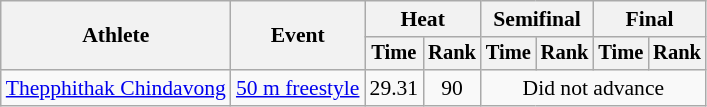<table class=wikitable style="font-size:90%">
<tr>
<th rowspan="2">Athlete</th>
<th rowspan="2">Event</th>
<th colspan="2">Heat</th>
<th colspan="2">Semifinal</th>
<th colspan="2">Final</th>
</tr>
<tr style="font-size:95%">
<th>Time</th>
<th>Rank</th>
<th>Time</th>
<th>Rank</th>
<th>Time</th>
<th>Rank</th>
</tr>
<tr align=center>
<td align=left><a href='#'>Thepphithak Chindavong</a></td>
<td align=left><a href='#'>50 m freestyle</a></td>
<td>29.31</td>
<td>90</td>
<td colspan=4>Did not advance</td>
</tr>
</table>
